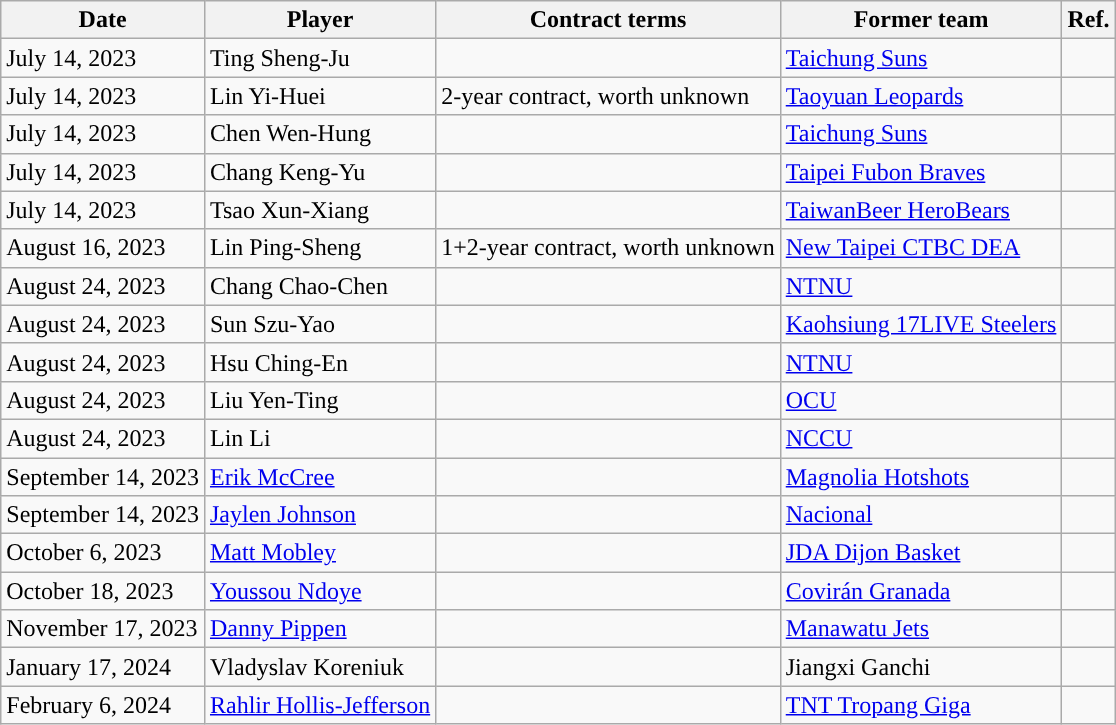<table class="wikitable">
<tr>
<th>Date</th>
<th>Player</th>
<th>Contract terms</th>
<th>Former team</th>
<th>Ref.</th>
</tr>
<tr>
<td>July 14, 2023</td>
<td>Ting Sheng-Ju</td>
<td></td>
<td> <a href='#'>Taichung Suns</a></td>
<td></td>
</tr>
<tr>
<td>July 14, 2023</td>
<td>Lin Yi-Huei</td>
<td>2-year contract, worth unknown</td>
<td> <a href='#'>Taoyuan Leopards</a></td>
<td></td>
</tr>
<tr>
<td>July 14, 2023</td>
<td>Chen Wen-Hung</td>
<td></td>
<td> <a href='#'>Taichung Suns</a></td>
<td></td>
</tr>
<tr>
<td>July 14, 2023</td>
<td>Chang Keng-Yu</td>
<td></td>
<td> <a href='#'>Taipei Fubon Braves</a></td>
<td></td>
</tr>
<tr>
<td>July 14, 2023</td>
<td>Tsao Xun-Xiang</td>
<td></td>
<td> <a href='#'>TaiwanBeer HeroBears</a></td>
<td></td>
</tr>
<tr>
<td>August 16, 2023</td>
<td>Lin Ping-Sheng</td>
<td>1+2-year contract, worth unknown</td>
<td> <a href='#'>New Taipei CTBC DEA</a></td>
<td></td>
</tr>
<tr>
<td>August 24, 2023</td>
<td>Chang Chao-Chen</td>
<td></td>
<td> <a href='#'>NTNU</a></td>
<td></td>
</tr>
<tr>
<td>August 24, 2023</td>
<td>Sun Szu-Yao</td>
<td></td>
<td> <a href='#'>Kaohsiung 17LIVE Steelers</a></td>
<td></td>
</tr>
<tr>
<td>August 24, 2023</td>
<td>Hsu Ching-En</td>
<td></td>
<td> <a href='#'>NTNU</a></td>
<td></td>
</tr>
<tr>
<td>August 24, 2023</td>
<td>Liu Yen-Ting</td>
<td></td>
<td> <a href='#'>OCU</a></td>
<td></td>
</tr>
<tr>
<td>August 24, 2023</td>
<td>Lin Li</td>
<td></td>
<td> <a href='#'>NCCU</a></td>
<td></td>
</tr>
<tr>
<td>September 14, 2023</td>
<td><a href='#'>Erik McCree</a></td>
<td></td>
<td> <a href='#'>Magnolia Hotshots</a></td>
<td></td>
</tr>
<tr>
<td>September 14, 2023</td>
<td><a href='#'>Jaylen Johnson</a></td>
<td></td>
<td> <a href='#'>Nacional</a></td>
<td></td>
</tr>
<tr>
<td>October 6, 2023</td>
<td><a href='#'>Matt Mobley</a></td>
<td></td>
<td> <a href='#'>JDA Dijon Basket</a></td>
<td></td>
</tr>
<tr>
<td>October 18, 2023</td>
<td><a href='#'>Youssou Ndoye</a></td>
<td></td>
<td> <a href='#'>Covirán Granada</a></td>
<td></td>
</tr>
<tr>
<td>November 17, 2023</td>
<td><a href='#'>Danny Pippen</a></td>
<td></td>
<td> <a href='#'>Manawatu Jets</a></td>
<td></td>
</tr>
<tr>
<td>January 17, 2024</td>
<td>Vladyslav Koreniuk</td>
<td></td>
<td> Jiangxi Ganchi</td>
<td></td>
</tr>
<tr>
<td>February 6, 2024</td>
<td><a href='#'>Rahlir Hollis-Jefferson</a></td>
<td></td>
<td> <a href='#'>TNT Tropang Giga</a></td>
<td></td>
</tr>
</table>
